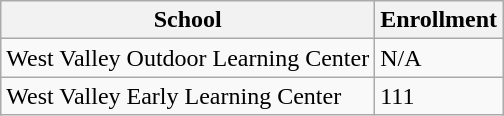<table class="wikitable">
<tr>
<th ->School</th>
<th>Enrollment</th>
</tr>
<tr>
<td>West Valley Outdoor Learning Center</td>
<td>N/A</td>
</tr>
<tr>
<td>West Valley Early Learning Center</td>
<td>111</td>
</tr>
</table>
